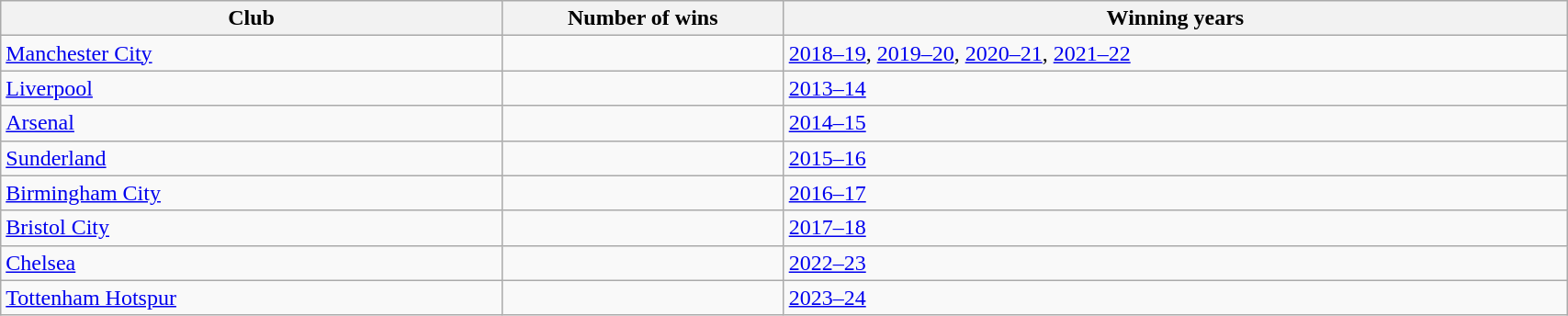<table class="wikitable sortable" style="width:90%">
<tr>
<th width=32%>Club</th>
<th Width=18%>Number of wins</th>
<th Width=50% class="unsortable">Winning years</th>
</tr>
<tr>
<td><a href='#'>Manchester City</a></td>
<td></td>
<td><a href='#'>2018–19</a>, <a href='#'>2019–20</a>, <a href='#'>2020–21</a>, <a href='#'>2021–22</a></td>
</tr>
<tr>
<td><a href='#'>Liverpool</a></td>
<td></td>
<td><a href='#'>2013–14</a></td>
</tr>
<tr>
<td><a href='#'>Arsenal</a></td>
<td></td>
<td><a href='#'>2014–15</a></td>
</tr>
<tr>
<td><a href='#'>Sunderland</a></td>
<td></td>
<td><a href='#'>2015–16</a></td>
</tr>
<tr>
<td><a href='#'>Birmingham City</a></td>
<td></td>
<td><a href='#'>2016–17</a></td>
</tr>
<tr>
<td><a href='#'>Bristol City</a></td>
<td></td>
<td><a href='#'>2017–18</a></td>
</tr>
<tr>
<td><a href='#'>Chelsea</a></td>
<td></td>
<td><a href='#'>2022–23</a></td>
</tr>
<tr>
<td><a href='#'>Tottenham Hotspur</a></td>
<td></td>
<td><a href='#'>2023–24</a></td>
</tr>
</table>
